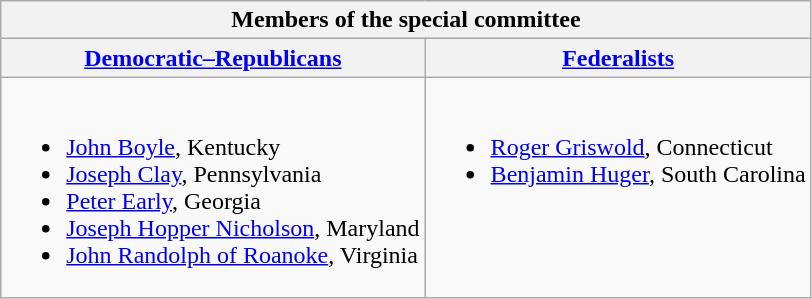<table class=wikitable>
<tr>
<th Colspan=3>Members of the special committee</th>
</tr>
<tr>
<th><a href='#'>Democratic–Republicans</a></th>
<th><a href='#'>Federalists</a></th>
</tr>
<tr>
<td valign=top ><br><ul><li><a href='#'>John Boyle</a>, Kentucky</li><li><a href='#'>Joseph Clay</a>, Pennsylvania</li><li><a href='#'>Peter Early</a>, Georgia</li><li><a href='#'>Joseph Hopper Nicholson</a>, Maryland</li><li><a href='#'>John Randolph of Roanoke</a>, Virginia</li></ul></td>
<td valign=top ><br><ul><li><a href='#'>Roger Griswold</a>, Connecticut</li><li><a href='#'>Benjamin Huger</a>, South Carolina</li></ul></td>
</tr>
</table>
